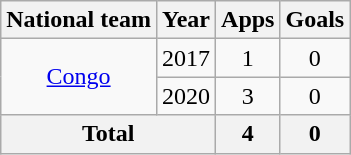<table class="wikitable" style="text-align:center">
<tr>
<th>National team</th>
<th>Year</th>
<th>Apps</th>
<th>Goals</th>
</tr>
<tr>
<td rowspan="2"><a href='#'>Congo</a></td>
<td>2017</td>
<td>1</td>
<td>0</td>
</tr>
<tr>
<td>2020</td>
<td>3</td>
<td>0</td>
</tr>
<tr>
<th colspan=2>Total</th>
<th>4</th>
<th>0</th>
</tr>
</table>
